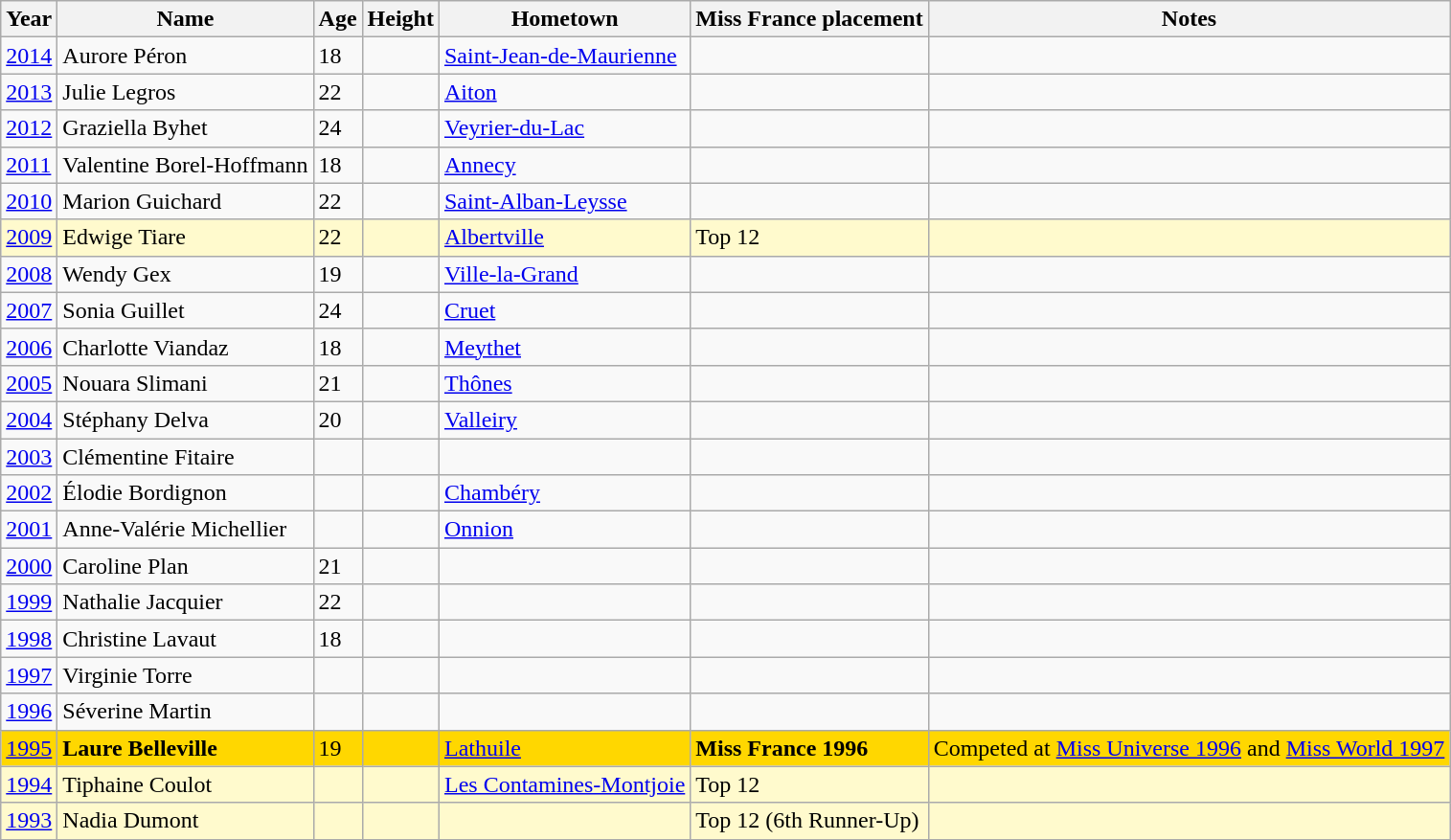<table class="wikitable sortable">
<tr>
<th>Year</th>
<th>Name</th>
<th>Age</th>
<th>Height</th>
<th>Hometown</th>
<th>Miss France placement</th>
<th>Notes</th>
</tr>
<tr>
<td><a href='#'>2014</a></td>
<td>Aurore Péron</td>
<td>18</td>
<td></td>
<td><a href='#'>Saint-Jean-de-Maurienne</a></td>
<td></td>
<td></td>
</tr>
<tr>
<td><a href='#'>2013</a></td>
<td>Julie Legros</td>
<td>22</td>
<td></td>
<td><a href='#'>Aiton</a></td>
<td></td>
<td></td>
</tr>
<tr>
<td><a href='#'>2012</a></td>
<td>Graziella Byhet</td>
<td>24</td>
<td></td>
<td><a href='#'>Veyrier-du-Lac</a></td>
<td></td>
<td></td>
</tr>
<tr>
<td><a href='#'>2011</a></td>
<td>Valentine Borel-Hoffmann</td>
<td>18</td>
<td></td>
<td><a href='#'>Annecy</a></td>
<td></td>
<td></td>
</tr>
<tr>
<td><a href='#'>2010</a></td>
<td>Marion Guichard</td>
<td>22</td>
<td></td>
<td><a href='#'>Saint-Alban-Leysse</a></td>
<td></td>
<td></td>
</tr>
<tr bgcolor=#FFFACD>
<td><a href='#'>2009</a></td>
<td>Edwige Tiare</td>
<td>22</td>
<td></td>
<td><a href='#'>Albertville</a></td>
<td>Top 12</td>
<td></td>
</tr>
<tr>
<td><a href='#'>2008</a></td>
<td>Wendy Gex</td>
<td>19</td>
<td></td>
<td><a href='#'>Ville-la-Grand</a></td>
<td></td>
<td></td>
</tr>
<tr>
<td><a href='#'>2007</a></td>
<td>Sonia Guillet</td>
<td>24</td>
<td></td>
<td><a href='#'>Cruet</a></td>
<td></td>
<td></td>
</tr>
<tr>
<td><a href='#'>2006</a></td>
<td>Charlotte Viandaz</td>
<td>18</td>
<td></td>
<td><a href='#'>Meythet</a></td>
<td></td>
<td></td>
</tr>
<tr>
<td><a href='#'>2005</a></td>
<td>Nouara Slimani</td>
<td>21</td>
<td></td>
<td><a href='#'>Thônes</a></td>
<td></td>
<td></td>
</tr>
<tr>
<td><a href='#'>2004</a></td>
<td>Stéphany Delva</td>
<td>20</td>
<td></td>
<td><a href='#'>Valleiry</a></td>
<td></td>
<td></td>
</tr>
<tr>
<td><a href='#'>2003</a></td>
<td>Clémentine Fitaire</td>
<td></td>
<td></td>
<td></td>
<td></td>
<td></td>
</tr>
<tr>
<td><a href='#'>2002</a></td>
<td>Élodie Bordignon</td>
<td></td>
<td></td>
<td><a href='#'>Chambéry</a></td>
<td></td>
<td></td>
</tr>
<tr>
<td><a href='#'>2001</a></td>
<td>Anne-Valérie Michellier</td>
<td></td>
<td></td>
<td><a href='#'>Onnion</a></td>
<td></td>
<td></td>
</tr>
<tr>
<td><a href='#'>2000</a></td>
<td>Caroline Plan</td>
<td>21</td>
<td></td>
<td></td>
<td></td>
<td></td>
</tr>
<tr>
<td><a href='#'>1999</a></td>
<td>Nathalie Jacquier</td>
<td>22</td>
<td></td>
<td></td>
<td></td>
<td></td>
</tr>
<tr>
<td><a href='#'>1998</a></td>
<td>Christine Lavaut</td>
<td>18</td>
<td></td>
<td></td>
<td></td>
<td></td>
</tr>
<tr>
<td><a href='#'>1997</a></td>
<td>Virginie Torre</td>
<td></td>
<td></td>
<td></td>
<td></td>
<td></td>
</tr>
<tr>
<td><a href='#'>1996</a></td>
<td>Séverine Martin</td>
<td></td>
<td></td>
<td></td>
<td></td>
<td></td>
</tr>
<tr bgcolor=gold>
<td><a href='#'>1995</a></td>
<td><strong>Laure Belleville</strong></td>
<td>19</td>
<td></td>
<td><a href='#'>Lathuile</a></td>
<td><strong>Miss France 1996</strong></td>
<td>Competed at <a href='#'>Miss Universe 1996</a> and <a href='#'>Miss World 1997</a></td>
</tr>
<tr bgcolor=#FFFACD>
<td><a href='#'>1994</a></td>
<td>Tiphaine Coulot</td>
<td></td>
<td></td>
<td><a href='#'>Les Contamines-Montjoie</a></td>
<td>Top 12</td>
<td></td>
</tr>
<tr bgcolor=#FFFACD>
<td><a href='#'>1993</a></td>
<td>Nadia Dumont</td>
<td></td>
<td></td>
<td></td>
<td>Top 12 (6th Runner-Up)</td>
<td></td>
</tr>
<tr>
</tr>
</table>
